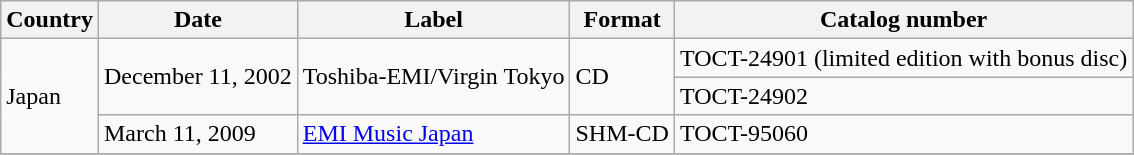<table class="wikitable">
<tr>
<th>Country</th>
<th>Date</th>
<th>Label</th>
<th>Format</th>
<th>Catalog number</th>
</tr>
<tr>
<td rowspan="3">Japan</td>
<td rowspan="2">December 11, 2002</td>
<td rowspan="2">Toshiba-EMI/Virgin Tokyo</td>
<td rowspan="2">CD</td>
<td>TOCT-24901 (limited edition with bonus disc)</td>
</tr>
<tr>
<td>TOCT-24902</td>
</tr>
<tr>
<td>March 11, 2009</td>
<td><a href='#'>EMI Music Japan</a></td>
<td>SHM-CD</td>
<td>TOCT-95060</td>
</tr>
<tr>
</tr>
</table>
